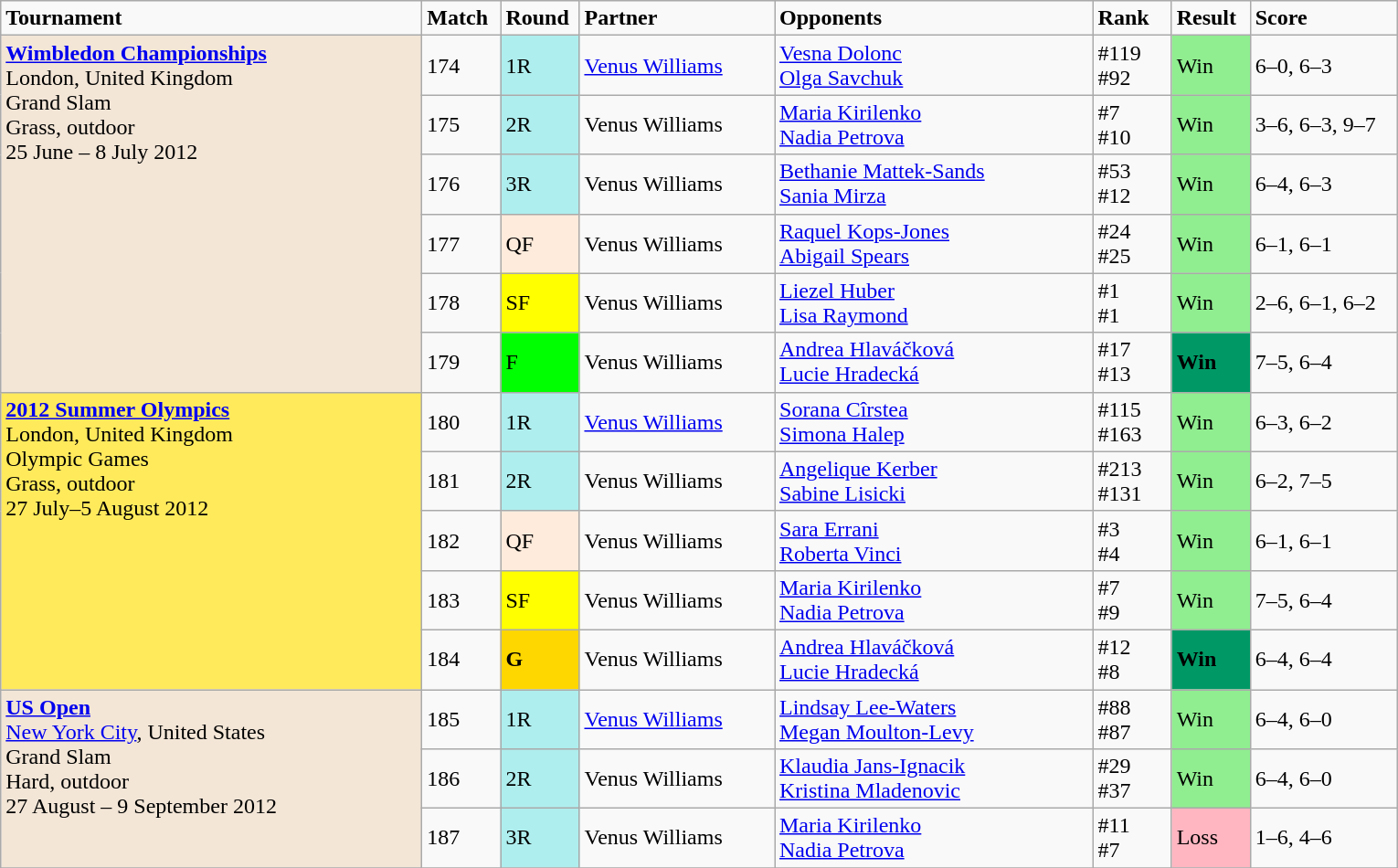<table class="wikitable">
<tr style="font-weight:bold">
<td style="width:300px;">Tournament</td>
<td style="width:50px;">Match</td>
<td style="width:50px;">Round</td>
<td style="width:135px;">Partner</td>
<td style="width:225px;">Opponents</td>
<td style="width:50px;">Rank</td>
<td style="width:50px;">Result</td>
<td style="width:100px;">Score</td>
</tr>
<tr>
<td rowspan="6" style="background:#f3e6d7; text-align:left; vertical-align:top;"><strong><a href='#'>Wimbledon Championships</a></strong><br> London, United Kingdom<br>Grand Slam<br>Grass, outdoor<br>25 June – 8 July 2012</td>
<td>174</td>
<td style="background:#afeeee;">1R</td>
<td> <a href='#'>Venus Williams</a></td>
<td> <a href='#'>Vesna Dolonc</a><br> <a href='#'>Olga Savchuk</a></td>
<td>#119<br>#92</td>
<td bgcolor=lightgreen>Win</td>
<td>6–0, 6–3</td>
</tr>
<tr>
<td>175</td>
<td style="background:#afeeee;">2R</td>
<td> Venus Williams</td>
<td> <a href='#'>Maria Kirilenko</a><br> <a href='#'>Nadia Petrova</a></td>
<td>#7<br>#10</td>
<td bgcolor=lightgreen>Win</td>
<td>3–6, 6–3, 9–7</td>
</tr>
<tr>
<td>176</td>
<td style="background:#afeeee;">3R</td>
<td> Venus Williams</td>
<td> <a href='#'>Bethanie Mattek-Sands</a><br> <a href='#'>Sania Mirza</a></td>
<td>#53<br>#12</td>
<td bgcolor=lightgreen>Win</td>
<td>6–4, 6–3</td>
</tr>
<tr>
<td>177</td>
<td style="background:#ffebdc;">QF</td>
<td> Venus Williams</td>
<td> <a href='#'>Raquel Kops-Jones</a><br> <a href='#'>Abigail Spears</a></td>
<td>#24<br>#25</td>
<td bgcolor=lightgreen>Win</td>
<td>6–1, 6–1</td>
</tr>
<tr>
<td>178</td>
<td style="background:yellow;">SF</td>
<td> Venus Williams</td>
<td> <a href='#'>Liezel Huber</a><br> <a href='#'>Lisa Raymond</a></td>
<td>#1<br>#1</td>
<td bgcolor=lightgreen>Win</td>
<td>2–6, 6–1, 6–2</td>
</tr>
<tr>
<td>179</td>
<td style="background:lime;">F</td>
<td> Venus Williams</td>
<td> <a href='#'>Andrea Hlaváčková</a><br> <a href='#'>Lucie Hradecká</a></td>
<td>#17<br>#13</td>
<td bgcolor=#009966><strong>Win</strong></td>
<td>7–5, 6–4</td>
</tr>
<tr>
<td rowspan="5" style="background:#ffea5c; text-align:left; vertical-align:top;"><strong><a href='#'>2012 Summer Olympics</a></strong><br> London, United Kingdom<br>Olympic Games<br>Grass, outdoor<br>27 July–5 August 2012</td>
<td>180</td>
<td style="background:#afeeee;">1R</td>
<td> <a href='#'>Venus Williams</a></td>
<td> <a href='#'>Sorana Cîrstea</a><br> <a href='#'>Simona Halep</a></td>
<td>#115<br>#163</td>
<td bgcolor=lightgreen>Win</td>
<td>6–3, 6–2</td>
</tr>
<tr>
<td>181</td>
<td style="background:#afeeee;">2R</td>
<td> Venus Williams</td>
<td> <a href='#'>Angelique Kerber</a> <br> <a href='#'>Sabine Lisicki</a></td>
<td>#213<br>#131</td>
<td bgcolor=lightgreen>Win</td>
<td>6–2, 7–5</td>
</tr>
<tr>
<td>182</td>
<td style="background:#ffebdc;">QF</td>
<td> Venus Williams</td>
<td> <a href='#'>Sara Errani</a> <br> <a href='#'>Roberta Vinci</a></td>
<td>#3<br>#4</td>
<td bgcolor=lightgreen>Win</td>
<td>6–1, 6–1</td>
</tr>
<tr>
<td>183</td>
<td style="background:yellow;">SF</td>
<td> Venus Williams</td>
<td> <a href='#'>Maria Kirilenko</a> <br>  <a href='#'>Nadia Petrova</a></td>
<td>#7<br>#9</td>
<td bgcolor=lightgreen>Win</td>
<td>7–5, 6–4</td>
</tr>
<tr>
<td>184</td>
<td style="background:gold;"><strong>G</strong></td>
<td> Venus Williams</td>
<td> <a href='#'>Andrea Hlaváčková</a><br> <a href='#'>Lucie Hradecká</a></td>
<td>#12<br>#8</td>
<td bgcolor=#009966><strong>Win</strong></td>
<td>6–4, 6–4</td>
</tr>
<tr>
<td rowspan="3" style="background:#f3e6d7; text-align:left; vertical-align:top;"><strong><a href='#'>US Open</a></strong><br> <a href='#'>New York City</a>, United States<br>Grand Slam<br>Hard, outdoor<br>27 August – 9 September 2012</td>
<td>185</td>
<td style="background:#afeeee;">1R</td>
<td> <a href='#'>Venus Williams</a></td>
<td> <a href='#'>Lindsay Lee-Waters</a><br> <a href='#'>Megan Moulton-Levy</a></td>
<td>#88<br>#87</td>
<td bgcolor=lightgreen>Win</td>
<td>6–4, 6–0</td>
</tr>
<tr>
<td>186</td>
<td style="background:#afeeee;">2R</td>
<td> Venus Williams</td>
<td> <a href='#'>Klaudia Jans-Ignacik</a><br> <a href='#'>Kristina Mladenovic</a></td>
<td>#29<br>#37</td>
<td bgcolor=lightgreen>Win</td>
<td>6–4, 6–0</td>
</tr>
<tr>
<td>187</td>
<td style="background:#afeeee;">3R</td>
<td> Venus Williams</td>
<td> <a href='#'>Maria Kirilenko</a><br> <a href='#'>Nadia Petrova</a></td>
<td>#11<br>#7</td>
<td bgcolor=lightpink>Loss</td>
<td>1–6, 4–6</td>
</tr>
<tr>
</tr>
</table>
